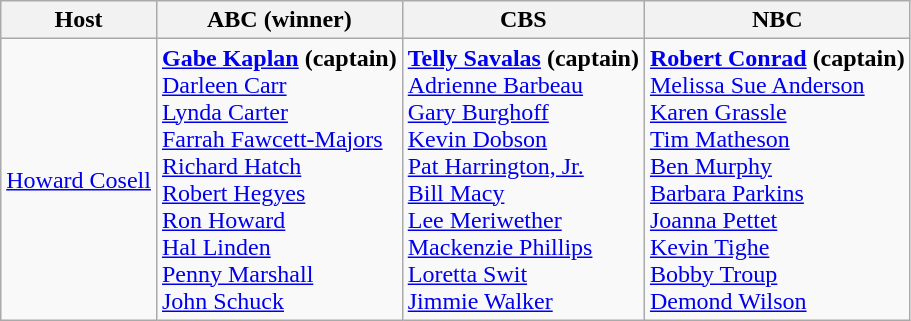<table class="wikitable">
<tr>
<th>Host</th>
<th>ABC (winner)</th>
<th>CBS</th>
<th>NBC</th>
</tr>
<tr>
<td><a href='#'>Howard Cosell</a></td>
<td><strong><a href='#'>Gabe Kaplan</a> (captain)</strong><br><a href='#'>Darleen Carr</a><br><a href='#'>Lynda Carter</a><br><a href='#'>Farrah Fawcett-Majors</a><br><a href='#'>Richard Hatch</a><br><a href='#'>Robert Hegyes</a><br><a href='#'>Ron Howard</a><br><a href='#'>Hal Linden</a><br><a href='#'>Penny Marshall</a><br><a href='#'>John Schuck</a></td>
<td><strong><a href='#'>Telly Savalas</a> (captain)</strong><br><a href='#'>Adrienne Barbeau</a><br><a href='#'>Gary Burghoff</a><br><a href='#'>Kevin Dobson</a><br><a href='#'>Pat Harrington, Jr.</a><br><a href='#'>Bill Macy</a><br><a href='#'>Lee Meriwether</a><br><a href='#'>Mackenzie Phillips</a><br><a href='#'>Loretta Swit</a><br><a href='#'>Jimmie Walker</a></td>
<td><strong><a href='#'>Robert Conrad</a> (captain)</strong><br><a href='#'>Melissa Sue Anderson</a><br><a href='#'>Karen Grassle</a><br><a href='#'>Tim Matheson</a><br><a href='#'>Ben Murphy</a><br><a href='#'>Barbara Parkins</a><br><a href='#'>Joanna Pettet</a><br><a href='#'>Kevin Tighe</a><br><a href='#'>Bobby Troup</a><br><a href='#'>Demond Wilson</a></td>
</tr>
</table>
